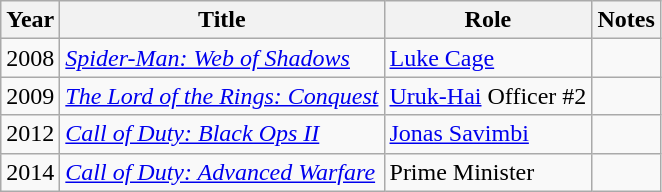<table class="wikitable">
<tr>
<th>Year</th>
<th>Title</th>
<th>Role</th>
<th>Notes</th>
</tr>
<tr>
<td>2008</td>
<td><em><a href='#'>Spider-Man: Web of Shadows</a></em></td>
<td><a href='#'>Luke Cage</a></td>
<td></td>
</tr>
<tr>
<td>2009</td>
<td><em><a href='#'>The Lord of the Rings: Conquest</a></em></td>
<td><a href='#'>Uruk-Hai</a> Officer #2</td>
<td></td>
</tr>
<tr>
<td>2012</td>
<td><em><a href='#'>Call of Duty: Black Ops II</a></em></td>
<td><a href='#'>Jonas Savimbi</a></td>
<td></td>
</tr>
<tr>
<td>2014</td>
<td><em><a href='#'>Call of Duty: Advanced Warfare</a></em></td>
<td>Prime Minister</td>
<td></td>
</tr>
</table>
